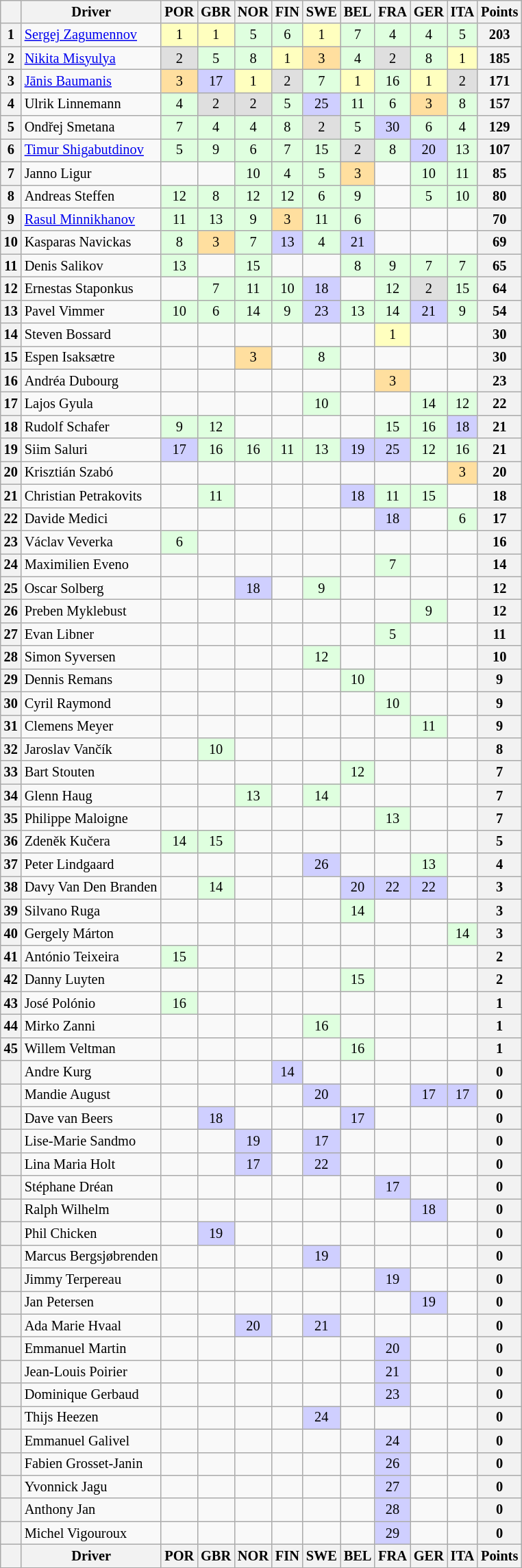<table class="wikitable" style="font-size: 85%; text-align: center;">
<tr valign="top">
<th valign="middle"></th>
<th valign="middle">Driver</th>
<th>POR <br></th>
<th>GBR <br></th>
<th>NOR <br></th>
<th>FIN <br></th>
<th>SWE <br></th>
<th>BEL <br></th>
<th>FRA <br></th>
<th>GER <br></th>
<th>ITA <br></th>
<th valign="middle">Points</th>
</tr>
<tr>
<th>1</th>
<td align=left> <a href='#'>Sergej Zagumennov</a></td>
<td style="background:#ffffbf;">1</td>
<td style="background:#ffffbf;">1</td>
<td style="background:#dfffdf;">5</td>
<td style="background:#dfffdf;">6</td>
<td style="background:#ffffbf;">1</td>
<td style="background:#dfffdf;">7</td>
<td style="background:#dfffdf;">4</td>
<td style="background:#dfffdf;">4</td>
<td style="background:#dfffdf;">5</td>
<th>203</th>
</tr>
<tr>
<th>2</th>
<td align=left> <a href='#'>Nikita Misyulya</a></td>
<td style="background:#dfdfdf;">2</td>
<td style="background:#dfffdf;">5</td>
<td style="background:#dfffdf;">8</td>
<td style="background:#ffffbf;">1</td>
<td style="background:#ffdf9f;">3</td>
<td style="background:#dfffdf;">4</td>
<td style="background:#dfdfdf;">2</td>
<td style="background:#dfffdf;">8</td>
<td style="background:#ffffbf;">1</td>
<th>185</th>
</tr>
<tr>
<th>3</th>
<td align=left> <a href='#'>Jānis Baumanis</a></td>
<td style="background:#ffdf9f;">3</td>
<td style="background:#cfcfff;">17</td>
<td style="background:#ffffbf;">1</td>
<td style="background:#dfdfdf;">2</td>
<td style="background:#dfffdf;">7</td>
<td style="background:#ffffbf;">1</td>
<td style="background:#dfffdf;">16</td>
<td style="background:#ffffbf;">1</td>
<td style="background:#dfdfdf;">2</td>
<th>171</th>
</tr>
<tr>
<th>4</th>
<td align=left> Ulrik Linnemann</td>
<td style="background:#dfffdf;">4</td>
<td style="background:#dfdfdf;">2</td>
<td style="background:#dfdfdf;">2</td>
<td style="background:#dfffdf;">5</td>
<td style="background:#cfcfff;">25</td>
<td style="background:#dfffdf;">11</td>
<td style="background:#dfffdf;">6</td>
<td style="background:#ffdf9f;">3</td>
<td style="background:#dfffdf;">8</td>
<th>157</th>
</tr>
<tr>
<th>5</th>
<td align=left> Ondřej Smetana</td>
<td style="background:#dfffdf;">7</td>
<td style="background:#dfffdf;">4</td>
<td style="background:#dfffdf;">4</td>
<td style="background:#dfffdf;">8</td>
<td style="background:#dfdfdf;">2</td>
<td style="background:#dfffdf;">5</td>
<td style="background:#cfcfff;">30</td>
<td style="background:#dfffdf;">6</td>
<td style="background:#dfffdf;">4</td>
<th>129</th>
</tr>
<tr>
<th>6</th>
<td align=left> <a href='#'>Timur Shigabutdinov</a></td>
<td style="background:#dfffdf;">5</td>
<td style="background:#dfffdf;">9</td>
<td style="background:#dfffdf;">6</td>
<td style="background:#dfffdf;">7</td>
<td style="background:#dfffdf;">15</td>
<td style="background:#dfdfdf;">2</td>
<td style="background:#dfffdf;">8</td>
<td style="background:#cfcfff;">20</td>
<td style="background:#dfffdf;">13</td>
<th>107</th>
</tr>
<tr>
<th>7</th>
<td align=left> Janno Ligur</td>
<td></td>
<td></td>
<td style="background:#dfffdf;">10</td>
<td style="background:#dfffdf;">4</td>
<td style="background:#dfffdf;">5</td>
<td style="background:#ffdf9f;">3</td>
<td></td>
<td style="background:#dfffdf;">10</td>
<td style="background:#dfffdf;">11</td>
<th>85</th>
</tr>
<tr>
<th>8</th>
<td align=left> Andreas Steffen</td>
<td style="background:#dfffdf;">12</td>
<td style="background:#dfffdf;">8</td>
<td style="background:#dfffdf;">12</td>
<td style="background:#dfffdf;">12</td>
<td style="background:#dfffdf;">6</td>
<td style="background:#dfffdf;">9</td>
<td></td>
<td style="background:#dfffdf;">5</td>
<td style="background:#dfffdf;">10</td>
<th>80</th>
</tr>
<tr>
<th>9</th>
<td align=left> <a href='#'>Rasul Minnikhanov</a></td>
<td style="background:#dfffdf;">11</td>
<td style="background:#dfffdf;">13</td>
<td style="background:#dfffdf;">9</td>
<td style="background:#ffdf9f;">3</td>
<td style="background:#dfffdf;">11</td>
<td style="background:#dfffdf;">6</td>
<td></td>
<td></td>
<td></td>
<th>70</th>
</tr>
<tr>
<th>10</th>
<td align=left> Kasparas Navickas</td>
<td style="background:#dfffdf;">8</td>
<td style="background:#ffdf9f;">3</td>
<td style="background:#dfffdf;">7</td>
<td style="background:#cfcfff;">13</td>
<td style="background:#dfffdf;">4</td>
<td style="background:#cfcfff;">21</td>
<td></td>
<td></td>
<td></td>
<th>69</th>
</tr>
<tr>
<th>11</th>
<td align=left> Denis Salikov</td>
<td style="background:#dfffdf;">13</td>
<td></td>
<td style="background:#dfffdf;">15</td>
<td></td>
<td></td>
<td style="background:#dfffdf;">8</td>
<td style="background:#dfffdf;">9</td>
<td style="background:#dfffdf;">7</td>
<td style="background:#dfffdf;">7</td>
<th>65</th>
</tr>
<tr>
<th>12</th>
<td align=left> Ernestas Staponkus</td>
<td></td>
<td style="background:#dfffdf;">7</td>
<td style="background:#dfffdf;">11</td>
<td style="background:#dfffdf;">10</td>
<td style="background:#cfcfff;">18</td>
<td></td>
<td style="background:#dfffdf;">12</td>
<td style="background:#dfdfdf;">2</td>
<td style="background:#dfffdf;">15</td>
<th>64</th>
</tr>
<tr>
<th>13</th>
<td align=left> Pavel Vimmer</td>
<td style="background:#dfffdf;">10</td>
<td style="background:#dfffdf;">6</td>
<td style="background:#dfffdf;">14</td>
<td style="background:#dfffdf;">9</td>
<td style="background:#cfcfff;">23</td>
<td style="background:#dfffdf;">13</td>
<td style="background:#dfffdf;">14</td>
<td style="background:#cfcfff;">21</td>
<td style="background:#dfffdf;">9</td>
<th>54</th>
</tr>
<tr>
<th>14</th>
<td align=left> Steven Bossard</td>
<td></td>
<td></td>
<td></td>
<td></td>
<td></td>
<td></td>
<td style="background:#ffffbf;">1</td>
<td></td>
<td></td>
<th>30</th>
</tr>
<tr>
<th>15</th>
<td align=left> Espen Isaksætre</td>
<td></td>
<td></td>
<td style="background:#ffdf9f;">3</td>
<td></td>
<td style="background:#dfffdf;">8</td>
<td></td>
<td></td>
<td></td>
<td></td>
<th>30</th>
</tr>
<tr>
<th>16</th>
<td align=left> Andréa Dubourg</td>
<td></td>
<td></td>
<td></td>
<td></td>
<td></td>
<td></td>
<td style="background:#ffdf9f;">3</td>
<td></td>
<td></td>
<th>23</th>
</tr>
<tr>
<th>17</th>
<td align=left> Lajos Gyula</td>
<td></td>
<td></td>
<td></td>
<td></td>
<td style="background:#dfffdf;">10</td>
<td></td>
<td></td>
<td style="background:#dfffdf;">14</td>
<td style="background:#dfffdf;">12</td>
<th>22</th>
</tr>
<tr>
<th>18</th>
<td align=left> Rudolf Schafer</td>
<td style="background:#dfffdf;">9</td>
<td style="background:#dfffdf;">12</td>
<td></td>
<td></td>
<td></td>
<td></td>
<td style="background:#dfffdf;">15</td>
<td style="background:#dfffdf;">16</td>
<td style="background:#cfcfff;">18</td>
<th>21</th>
</tr>
<tr>
<th>19</th>
<td align=left> Siim Saluri</td>
<td style="background:#cfcfff;">17</td>
<td style="background:#dfffdf;">16</td>
<td style="background:#dfffdf;">16</td>
<td style="background:#dfffdf;">11</td>
<td style="background:#dfffdf;">13</td>
<td style="background:#cfcfff;">19</td>
<td style="background:#cfcfff;">25</td>
<td style="background:#dfffdf;">12</td>
<td style="background:#dfffdf;">16</td>
<th>21</th>
</tr>
<tr>
<th>20</th>
<td align=left> Krisztián Szabó</td>
<td></td>
<td></td>
<td></td>
<td></td>
<td></td>
<td></td>
<td></td>
<td></td>
<td style="background:#ffdf9f;">3</td>
<th>20</th>
</tr>
<tr>
<th>21</th>
<td align=left> Christian Petrakovits</td>
<td></td>
<td style="background:#dfffdf;">11</td>
<td></td>
<td></td>
<td></td>
<td style="background:#cfcfff;">18</td>
<td style="background:#dfffdf;">11</td>
<td style="background:#dfffdf;">15</td>
<td></td>
<th>18</th>
</tr>
<tr>
<th>22</th>
<td align=left> Davide Medici</td>
<td></td>
<td></td>
<td></td>
<td></td>
<td></td>
<td></td>
<td style="background:#cfcfff;">18</td>
<td></td>
<td style="background:#dfffdf;">6</td>
<th>17</th>
</tr>
<tr>
<th>23</th>
<td align=left> Václav Veverka</td>
<td style="background:#dfffdf;">6</td>
<td></td>
<td></td>
<td></td>
<td></td>
<td></td>
<td></td>
<td></td>
<td></td>
<th>16</th>
</tr>
<tr>
<th>24</th>
<td align=left> Maximilien Eveno</td>
<td></td>
<td></td>
<td></td>
<td></td>
<td></td>
<td></td>
<td style="background:#dfffdf;">7</td>
<td></td>
<td></td>
<th>14</th>
</tr>
<tr>
<th>25</th>
<td align=left> Oscar Solberg</td>
<td></td>
<td></td>
<td style="background:#cfcfff;">18</td>
<td></td>
<td style="background:#dfffdf;">9</td>
<td></td>
<td></td>
<td></td>
<td></td>
<th>12</th>
</tr>
<tr>
<th>26</th>
<td align=left> Preben Myklebust</td>
<td></td>
<td></td>
<td></td>
<td></td>
<td></td>
<td></td>
<td></td>
<td style="background:#dfffdf;">9</td>
<td></td>
<th>12</th>
</tr>
<tr>
<th>27</th>
<td align=left> Evan Libner</td>
<td></td>
<td></td>
<td></td>
<td></td>
<td></td>
<td></td>
<td style="background:#dfffdf;">5</td>
<td></td>
<td></td>
<th>11</th>
</tr>
<tr>
<th>28</th>
<td align=left> Simon Syversen</td>
<td></td>
<td></td>
<td></td>
<td></td>
<td style="background:#dfffdf;">12</td>
<td></td>
<td></td>
<td></td>
<td></td>
<th>10</th>
</tr>
<tr>
<th>29</th>
<td align=left> Dennis Remans</td>
<td></td>
<td></td>
<td></td>
<td></td>
<td></td>
<td style="background:#dfffdf;">10</td>
<td></td>
<td></td>
<td></td>
<th>9</th>
</tr>
<tr>
<th>30</th>
<td align=left> Cyril Raymond</td>
<td></td>
<td></td>
<td></td>
<td></td>
<td></td>
<td></td>
<td style="background:#dfffdf;">10</td>
<td></td>
<td></td>
<th>9</th>
</tr>
<tr>
<th>31</th>
<td align=left> Clemens Meyer</td>
<td></td>
<td></td>
<td></td>
<td></td>
<td></td>
<td></td>
<td></td>
<td style="background:#dfffdf;">11</td>
<td></td>
<th>9</th>
</tr>
<tr>
<th>32</th>
<td align=left> Jaroslav Vančík</td>
<td></td>
<td style="background:#dfffdf;">10</td>
<td></td>
<td></td>
<td></td>
<td></td>
<td></td>
<td></td>
<td></td>
<th>8</th>
</tr>
<tr>
<th>33</th>
<td align=left> Bart Stouten</td>
<td></td>
<td></td>
<td></td>
<td></td>
<td></td>
<td style="background:#dfffdf;">12</td>
<td></td>
<td></td>
<td></td>
<th>7</th>
</tr>
<tr>
<th>34</th>
<td align=left> Glenn Haug</td>
<td></td>
<td></td>
<td style="background:#dfffdf;">13</td>
<td></td>
<td style="background:#dfffdf;">14</td>
<td></td>
<td></td>
<td></td>
<td></td>
<th>7</th>
</tr>
<tr>
<th>35</th>
<td align=left> Philippe Maloigne</td>
<td></td>
<td></td>
<td></td>
<td></td>
<td></td>
<td></td>
<td style="background:#dfffdf;">13</td>
<td></td>
<td></td>
<th>7</th>
</tr>
<tr>
<th>36</th>
<td align=left> Zdeněk Kučera</td>
<td style="background:#dfffdf;">14</td>
<td style="background:#dfffdf;">15</td>
<td></td>
<td></td>
<td></td>
<td></td>
<td></td>
<td></td>
<td></td>
<th>5</th>
</tr>
<tr>
<th>37</th>
<td align=left> Peter Lindgaard</td>
<td></td>
<td></td>
<td></td>
<td></td>
<td style="background:#cfcfff;">26</td>
<td></td>
<td></td>
<td style="background:#dfffdf;">13</td>
<td></td>
<th>4</th>
</tr>
<tr>
<th>38</th>
<td align=left> Davy Van Den Branden</td>
<td></td>
<td style="background:#dfffdf;">14</td>
<td></td>
<td></td>
<td></td>
<td style="background:#cfcfff;">20</td>
<td style="background:#cfcfff;">22</td>
<td style="background:#cfcfff;">22</td>
<td></td>
<th>3</th>
</tr>
<tr>
<th>39</th>
<td align=left> Silvano Ruga</td>
<td></td>
<td></td>
<td></td>
<td></td>
<td></td>
<td style="background:#dfffdf;">14</td>
<td></td>
<td></td>
<td></td>
<th>3</th>
</tr>
<tr>
<th>40</th>
<td align=left> Gergely Márton</td>
<td></td>
<td></td>
<td></td>
<td></td>
<td></td>
<td></td>
<td></td>
<td></td>
<td style="background:#dfffdf;">14</td>
<th>3</th>
</tr>
<tr>
<th>41</th>
<td align=left> António Teixeira</td>
<td style="background:#dfffdf;">15</td>
<td></td>
<td></td>
<td></td>
<td></td>
<td></td>
<td></td>
<td></td>
<td></td>
<th>2</th>
</tr>
<tr>
<th>42</th>
<td align=left> Danny Luyten</td>
<td></td>
<td></td>
<td></td>
<td></td>
<td></td>
<td style="background:#dfffdf;">15</td>
<td></td>
<td></td>
<td></td>
<th>2</th>
</tr>
<tr>
<th>43</th>
<td align=left> José Polónio</td>
<td style="background:#dfffdf;">16</td>
<td></td>
<td></td>
<td></td>
<td></td>
<td></td>
<td></td>
<td></td>
<td></td>
<th>1</th>
</tr>
<tr>
<th>44</th>
<td align=left> Mirko Zanni</td>
<td></td>
<td></td>
<td></td>
<td></td>
<td style="background:#dfffdf;">16</td>
<td></td>
<td></td>
<td></td>
<td></td>
<th>1</th>
</tr>
<tr>
<th>45</th>
<td align=left> Willem Veltman</td>
<td></td>
<td></td>
<td></td>
<td></td>
<td></td>
<td style="background:#dfffdf;">16</td>
<td></td>
<td></td>
<td></td>
<th>1</th>
</tr>
<tr>
<th></th>
<td align=left> Andre Kurg</td>
<td></td>
<td></td>
<td></td>
<td style="background:#cfcfff;">14</td>
<td></td>
<td></td>
<td></td>
<td></td>
<td></td>
<th>0</th>
</tr>
<tr>
<th></th>
<td align=left> Mandie August</td>
<td></td>
<td></td>
<td></td>
<td></td>
<td style="background:#cfcfff;">20</td>
<td></td>
<td></td>
<td style="background:#cfcfff;">17</td>
<td style="background:#cfcfff;">17</td>
<th>0</th>
</tr>
<tr>
<th></th>
<td align=left> Dave van Beers</td>
<td></td>
<td style="background:#cfcfff;">18</td>
<td></td>
<td></td>
<td></td>
<td style="background:#cfcfff;">17</td>
<td></td>
<td></td>
<td></td>
<th>0</th>
</tr>
<tr>
<th></th>
<td align=left> Lise-Marie Sandmo</td>
<td></td>
<td></td>
<td style="background:#cfcfff;">19</td>
<td></td>
<td style="background:#cfcfff;">17</td>
<td></td>
<td></td>
<td></td>
<td></td>
<th>0</th>
</tr>
<tr>
<th></th>
<td align=left> Lina Maria Holt</td>
<td></td>
<td></td>
<td style="background:#cfcfff;">17</td>
<td></td>
<td style="background:#cfcfff;">22</td>
<td></td>
<td></td>
<td></td>
<td></td>
<th>0</th>
</tr>
<tr>
<th></th>
<td align=left> Stéphane Dréan</td>
<td></td>
<td></td>
<td></td>
<td></td>
<td></td>
<td></td>
<td style="background:#cfcfff;">17</td>
<td></td>
<td></td>
<th>0</th>
</tr>
<tr>
<th></th>
<td align=left> Ralph Wilhelm</td>
<td></td>
<td></td>
<td></td>
<td></td>
<td></td>
<td></td>
<td></td>
<td style="background:#cfcfff;">18</td>
<td></td>
<th>0</th>
</tr>
<tr>
<th></th>
<td align=left> Phil Chicken</td>
<td></td>
<td style="background:#cfcfff;">19</td>
<td></td>
<td></td>
<td></td>
<td></td>
<td></td>
<td></td>
<td></td>
<th>0</th>
</tr>
<tr>
<th></th>
<td align=left> Marcus Bergsjøbrenden</td>
<td></td>
<td></td>
<td></td>
<td></td>
<td style="background:#cfcfff;">19</td>
<td></td>
<td></td>
<td></td>
<td></td>
<th>0</th>
</tr>
<tr>
<th></th>
<td align=left> Jimmy Terpereau</td>
<td></td>
<td></td>
<td></td>
<td></td>
<td></td>
<td></td>
<td style="background:#cfcfff;">19</td>
<td></td>
<td></td>
<th>0</th>
</tr>
<tr>
<th></th>
<td align=left> Jan Petersen</td>
<td></td>
<td></td>
<td></td>
<td></td>
<td></td>
<td></td>
<td></td>
<td style="background:#cfcfff;">19</td>
<td></td>
<th>0</th>
</tr>
<tr>
<th></th>
<td align=left> Ada Marie Hvaal</td>
<td></td>
<td></td>
<td style="background:#cfcfff;">20</td>
<td></td>
<td style="background:#cfcfff;">21</td>
<td></td>
<td></td>
<td></td>
<td></td>
<th>0</th>
</tr>
<tr>
<th></th>
<td align=left> Emmanuel Martin</td>
<td></td>
<td></td>
<td></td>
<td></td>
<td></td>
<td></td>
<td style="background:#cfcfff;">20</td>
<td></td>
<td></td>
<th>0</th>
</tr>
<tr>
<th></th>
<td align=left> Jean-Louis Poirier</td>
<td></td>
<td></td>
<td></td>
<td></td>
<td></td>
<td></td>
<td style="background:#cfcfff;">21</td>
<td></td>
<td></td>
<th>0</th>
</tr>
<tr>
<th></th>
<td align=left> Dominique Gerbaud</td>
<td></td>
<td></td>
<td></td>
<td></td>
<td></td>
<td></td>
<td style="background:#cfcfff;">23</td>
<td></td>
<td></td>
<th>0</th>
</tr>
<tr>
<th></th>
<td align=left> Thijs Heezen</td>
<td></td>
<td></td>
<td></td>
<td></td>
<td style="background:#cfcfff;">24</td>
<td></td>
<td></td>
<td></td>
<td></td>
<th>0</th>
</tr>
<tr>
<th></th>
<td align=left> Emmanuel Galivel</td>
<td></td>
<td></td>
<td></td>
<td></td>
<td></td>
<td></td>
<td style="background:#cfcfff;">24</td>
<td></td>
<td></td>
<th>0</th>
</tr>
<tr>
<th></th>
<td align=left> Fabien Grosset-Janin</td>
<td></td>
<td></td>
<td></td>
<td></td>
<td></td>
<td></td>
<td style="background:#cfcfff;">26</td>
<td></td>
<td></td>
<th>0</th>
</tr>
<tr>
<th></th>
<td align=left> Yvonnick Jagu</td>
<td></td>
<td></td>
<td></td>
<td></td>
<td></td>
<td></td>
<td style="background:#cfcfff;">27</td>
<td></td>
<td></td>
<th>0</th>
</tr>
<tr>
<th></th>
<td align=left> Anthony Jan</td>
<td></td>
<td></td>
<td></td>
<td></td>
<td></td>
<td></td>
<td style="background:#cfcfff;">28</td>
<td></td>
<td></td>
<th>0</th>
</tr>
<tr>
<th></th>
<td align=left> Michel Vigouroux</td>
<td></td>
<td></td>
<td></td>
<td></td>
<td></td>
<td></td>
<td style="background:#cfcfff;">29</td>
<td></td>
<td></td>
<th>0</th>
</tr>
<tr valign="top">
<th valign="middle"></th>
<th valign="middle">Driver</th>
<th>POR <br></th>
<th>GBR <br></th>
<th>NOR <br></th>
<th>FIN <br></th>
<th>SWE <br></th>
<th>BEL <br></th>
<th>FRA <br></th>
<th>GER <br></th>
<th>ITA <br></th>
<th valign="middle">Points</th>
</tr>
<tr>
</tr>
</table>
